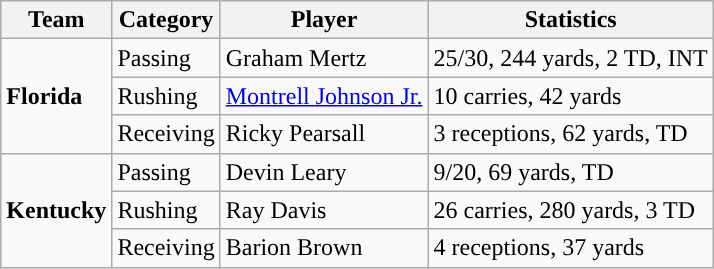<table class="wikitable" style="float: right;">
<tr>
<th>Team</th>
<th>Category</th>
<th>Player</th>
<th>Statistics</th>
</tr>
<tr>
<td rowspan=3><strong>Florida</strong></td>
<td>Passing</td>
<td>Graham Mertz</td>
<td>25/30, 244 yards, 2 TD, INT</td>
</tr>
<tr>
<td>Rushing</td>
<td><a href='#'>Montrell Johnson Jr.</a></td>
<td>10 carries, 42 yards</td>
</tr>
<tr>
<td>Receiving</td>
<td>Ricky Pearsall</td>
<td>3 receptions, 62 yards, TD</td>
</tr>
<tr>
<td rowspan=3><strong>Kentucky</strong></td>
<td>Passing</td>
<td>Devin Leary</td>
<td>9/20, 69 yards, TD</td>
</tr>
<tr>
<td>Rushing</td>
<td>Ray Davis</td>
<td>26 carries, 280 yards, 3 TD</td>
</tr>
<tr>
<td>Receiving</td>
<td>Barion Brown</td>
<td>4 receptions, 37 yards</td>
</tr>
</table>
